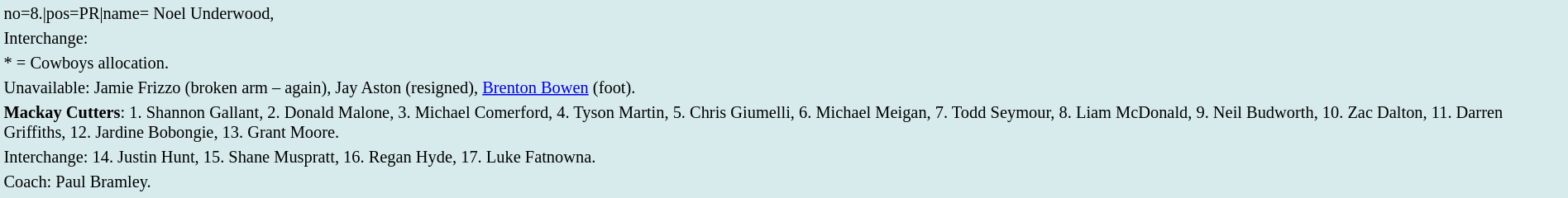<table style="background:#d7ebed; font-size:85%; width:100%;">
<tr>
<td>no=8.|pos=PR|name= Noel Underwood,     </td>
</tr>
<tr>
<td>Interchange:    </td>
</tr>
<tr>
<td>* = Cowboys allocation.</td>
</tr>
<tr>
<td>Unavailable: Jamie Frizzo (broken arm – again), Jay Aston (resigned), <a href='#'>Brenton Bowen</a> (foot).</td>
</tr>
<tr>
<td><strong>Mackay Cutters</strong>: 1. Shannon Gallant, 2. Donald Malone, 3. Michael Comerford, 4. Tyson Martin, 5. Chris Giumelli, 6. Michael Meigan, 7. Todd Seymour, 8. Liam McDonald, 9. Neil Budworth, 10. Zac Dalton, 11. Darren Griffiths, 12. Jardine Bobongie, 13. Grant Moore.</td>
</tr>
<tr>
<td>Interchange: 14. Justin Hunt, 15. Shane Muspratt, 16. Regan Hyde, 17. Luke Fatnowna.</td>
</tr>
<tr>
<td>Coach: Paul Bramley.</td>
</tr>
<tr>
</tr>
</table>
